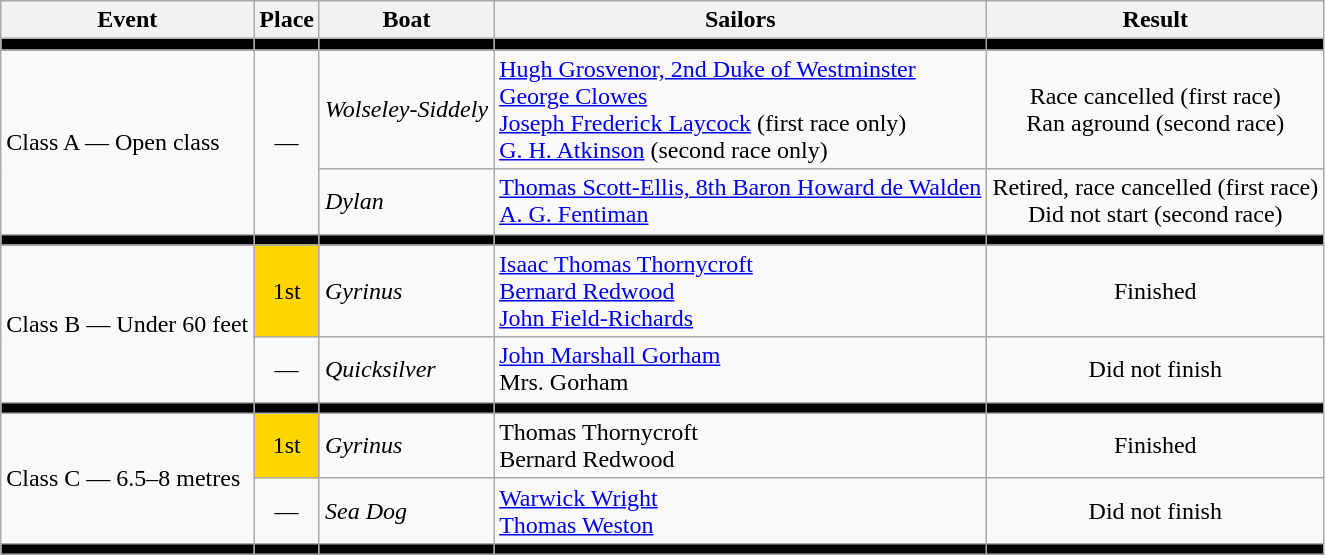<table class=wikitable>
<tr>
<th>Event</th>
<th>Place</th>
<th>Boat</th>
<th>Sailors</th>
<th>Result</th>
</tr>
<tr bgcolor=black>
<td></td>
<td></td>
<td></td>
<td></td>
<td></td>
</tr>
<tr>
<td rowspan=2>Class A — Open class</td>
<td rowspan=2 align=center>—</td>
<td><em>Wolseley-Siddely</em></td>
<td><a href='#'>Hugh Grosvenor, 2nd Duke of Westminster</a> <br> <a href='#'>George Clowes</a> <br> <a href='#'>Joseph Frederick Laycock</a> (first race only) <br> <a href='#'>G. H. Atkinson</a> (second race only)</td>
<td align=center>Race cancelled (first race) <br> Ran aground (second race)</td>
</tr>
<tr>
<td><em>Dylan</em></td>
<td><a href='#'>Thomas Scott-Ellis, 8th Baron Howard de Walden</a> <br> <a href='#'>A. G. Fentiman</a></td>
<td align=center>Retired, race cancelled (first race) <br> Did not start (second race)</td>
</tr>
<tr bgcolor=black>
<td></td>
<td></td>
<td></td>
<td></td>
<td></td>
</tr>
<tr>
<td rowspan=2>Class B — Under 60 feet</td>
<td bgcolor=gold align=center>1st</td>
<td><em>Gyrinus</em></td>
<td><a href='#'>Isaac Thomas Thornycroft</a> <br> <a href='#'>Bernard Redwood</a> <br> <a href='#'>John Field-Richards</a></td>
<td align=center>Finished</td>
</tr>
<tr>
<td align=center>—</td>
<td><em>Quicksilver</em></td>
<td><a href='#'>John Marshall Gorham</a><br>Mrs. Gorham</td>
<td align=center>Did not finish</td>
</tr>
<tr bgcolor=black>
<td></td>
<td></td>
<td></td>
<td></td>
<td></td>
</tr>
<tr>
<td rowspan=2>Class C — 6.5–8 metres</td>
<td bgcolor=gold align=center>1st</td>
<td><em>Gyrinus</em></td>
<td>Thomas Thornycroft <br> Bernard Redwood</td>
<td align=center>Finished</td>
</tr>
<tr>
<td align=center>—</td>
<td><em>Sea Dog</em></td>
<td><a href='#'>Warwick Wright</a> <br> <a href='#'>Thomas Weston</a></td>
<td align=center>Did not finish</td>
</tr>
<tr bgcolor=black>
<td></td>
<td></td>
<td></td>
<td></td>
<td></td>
</tr>
</table>
